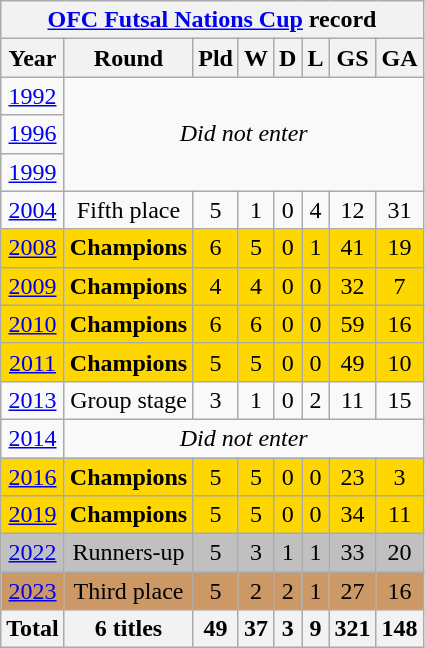<table class="wikitable" style="text-align:center;">
<tr>
<th colspan="8"><a href='#'>OFC Futsal Nations Cup</a> record</th>
</tr>
<tr>
<th>Year</th>
<th>Round</th>
<th>Pld</th>
<th>W</th>
<th>D</th>
<th>L</th>
<th>GS</th>
<th>GA</th>
</tr>
<tr>
<td> <a href='#'>1992</a></td>
<td colspan=7 rowspan=3><em>Did not enter</em></td>
</tr>
<tr>
<td> <a href='#'>1996</a></td>
</tr>
<tr>
<td> <a href='#'>1999</a></td>
</tr>
<tr>
<td> <a href='#'>2004</a></td>
<td>Fifth place</td>
<td>5</td>
<td>1</td>
<td>0</td>
<td>4</td>
<td>12</td>
<td>31</td>
</tr>
<tr style="background:gold">
<td> <a href='#'>2008</a></td>
<td><strong>Champions</strong></td>
<td>6</td>
<td>5</td>
<td>0</td>
<td>1</td>
<td>41</td>
<td>19</td>
</tr>
<tr style="background:gold">
<td> <a href='#'>2009</a></td>
<td><strong>Champions</strong></td>
<td>4</td>
<td>4</td>
<td>0</td>
<td>0</td>
<td>32</td>
<td>7</td>
</tr>
<tr style="background:gold">
<td> <a href='#'>2010</a></td>
<td><strong>Champions</strong></td>
<td>6</td>
<td>6</td>
<td>0</td>
<td>0</td>
<td>59</td>
<td>16</td>
</tr>
<tr style="background:gold">
<td> <a href='#'>2011</a></td>
<td><strong>Champions</strong></td>
<td>5</td>
<td>5</td>
<td>0</td>
<td>0</td>
<td>49</td>
<td>10</td>
</tr>
<tr>
<td> <a href='#'>2013</a></td>
<td>Group stage</td>
<td>3</td>
<td>1</td>
<td>0</td>
<td>2</td>
<td>11</td>
<td>15</td>
</tr>
<tr>
<td> <a href='#'>2014</a></td>
<td colspan=7><em>Did not enter</em></td>
</tr>
<tr style="background:gold">
<td> <a href='#'>2016</a></td>
<td><strong>Champions</strong></td>
<td>5</td>
<td>5</td>
<td>0</td>
<td>0</td>
<td>23</td>
<td>3</td>
</tr>
<tr style="background:gold">
<td> <a href='#'>2019</a></td>
<td><strong>Champions</strong></td>
<td>5</td>
<td>5</td>
<td>0</td>
<td>0</td>
<td>34</td>
<td>11</td>
</tr>
<tr style="background:silver">
<td> <a href='#'>2022</a></td>
<td>Runners-up</td>
<td>5</td>
<td>3</td>
<td>1</td>
<td>1</td>
<td>33</td>
<td>20</td>
</tr>
<tr style="background:#cc9966">
<td> <a href='#'>2023</a></td>
<td>Third place</td>
<td>5</td>
<td>2</td>
<td>2</td>
<td>1</td>
<td>27</td>
<td>16</td>
</tr>
<tr>
<th><strong>Total</strong></th>
<th>6 titles</th>
<th>49</th>
<th>37</th>
<th>3</th>
<th>9</th>
<th>321</th>
<th>148</th>
</tr>
</table>
